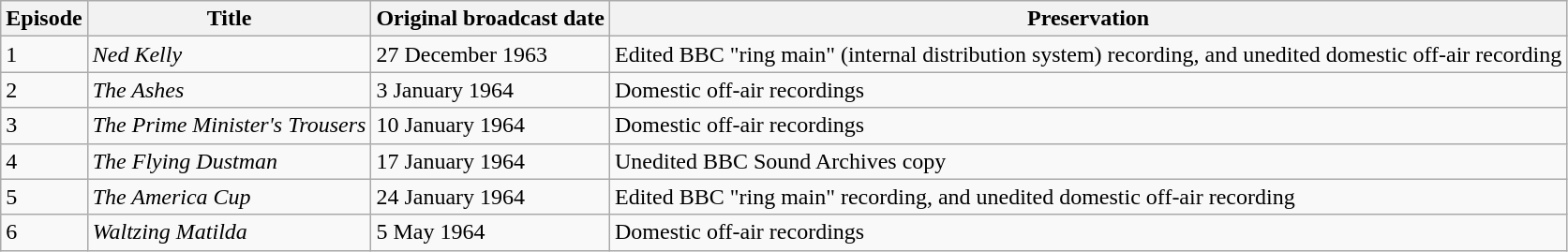<table class="wikitable">
<tr>
<th>Episode</th>
<th>Title</th>
<th>Original broadcast date</th>
<th>Preservation</th>
</tr>
<tr>
<td>1</td>
<td><em>Ned Kelly</em></td>
<td>27 December 1963</td>
<td>Edited BBC "ring main" (internal distribution system) recording, and unedited domestic off-air recording</td>
</tr>
<tr>
<td>2</td>
<td><em>The Ashes</em></td>
<td>3 January 1964</td>
<td>Domestic off-air recordings</td>
</tr>
<tr>
<td>3</td>
<td><em>The Prime Minister's Trousers</em></td>
<td>10 January 1964</td>
<td>Domestic off-air recordings</td>
</tr>
<tr>
<td>4</td>
<td><em>The Flying Dustman</em></td>
<td>17 January 1964</td>
<td>Unedited BBC Sound Archives copy</td>
</tr>
<tr>
<td>5</td>
<td><em>The America Cup</em></td>
<td>24 January 1964</td>
<td>Edited BBC "ring main" recording, and unedited domestic off-air recording</td>
</tr>
<tr>
<td>6</td>
<td><em>Waltzing Matilda</em></td>
<td>5 May 1964</td>
<td>Domestic off-air recordings</td>
</tr>
</table>
